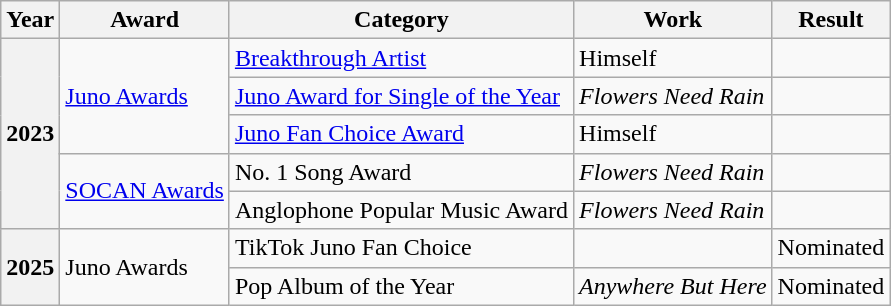<table class="wikitable">
<tr>
<th scope="col">Year</th>
<th scope="col">Award</th>
<th scope="col">Category</th>
<th scope="col">Work</th>
<th scope="col">Result</th>
</tr>
<tr>
<th rowspan="5">2023</th>
<td rowspan="3"><a href='#'>Juno Awards</a></td>
<td><a href='#'>Breakthrough Artist</a></td>
<td>Himself</td>
<td></td>
</tr>
<tr>
<td><a href='#'>Juno Award for Single of the Year</a></td>
<td><em>Flowers Need Rain</em></td>
<td></td>
</tr>
<tr>
<td><a href='#'>Juno Fan Choice Award</a></td>
<td>Himself</td>
<td></td>
</tr>
<tr>
<td rowspan="2"><a href='#'>SOCAN Awards</a></td>
<td>No. 1 Song Award</td>
<td><em>Flowers Need Rain</em></td>
<td></td>
</tr>
<tr>
<td>Anglophone Popular Music Award</td>
<td><em>Flowers Need Rain</em></td>
<td></td>
</tr>
<tr>
<th rowspan="2">2025</th>
<td rowspan="2">Juno Awards</td>
<td>TikTok Juno Fan Choice</td>
<td></td>
<td>Nominated</td>
</tr>
<tr>
<td>Pop Album of the Year</td>
<td><em>Anywhere But Here</em></td>
<td>Nominated</td>
</tr>
</table>
